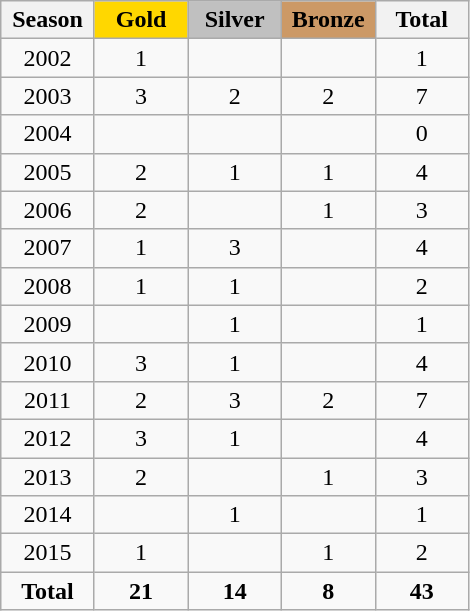<table class="wikitable" style="text-align:center;">
<tr>
<th width = "55">Season</th>
<th width = "55" style="background: gold;">Gold</th>
<th width = "55" style="background: silver;">Silver</th>
<th width = "55" style="background: #cc9966;">Bronze</th>
<th width = "55">Total</th>
</tr>
<tr>
<td>2002</td>
<td>1</td>
<td></td>
<td></td>
<td>1</td>
</tr>
<tr>
<td>2003</td>
<td>3</td>
<td>2</td>
<td>2</td>
<td>7</td>
</tr>
<tr>
<td>2004</td>
<td></td>
<td></td>
<td></td>
<td>0</td>
</tr>
<tr>
<td>2005</td>
<td>2</td>
<td>1</td>
<td>1</td>
<td>4</td>
</tr>
<tr>
<td>2006</td>
<td>2</td>
<td></td>
<td>1</td>
<td>3</td>
</tr>
<tr>
<td>2007</td>
<td>1</td>
<td>3</td>
<td></td>
<td>4</td>
</tr>
<tr>
<td>2008</td>
<td>1</td>
<td>1</td>
<td></td>
<td>2</td>
</tr>
<tr>
<td>2009</td>
<td></td>
<td>1</td>
<td></td>
<td>1</td>
</tr>
<tr>
<td>2010</td>
<td>3</td>
<td>1</td>
<td></td>
<td>4</td>
</tr>
<tr>
<td>2011</td>
<td>2</td>
<td>3</td>
<td>2</td>
<td>7</td>
</tr>
<tr>
<td>2012</td>
<td>3</td>
<td>1</td>
<td></td>
<td>4</td>
</tr>
<tr>
<td>2013</td>
<td>2</td>
<td></td>
<td>1</td>
<td>3</td>
</tr>
<tr>
<td>2014</td>
<td></td>
<td>1</td>
<td></td>
<td>1</td>
</tr>
<tr>
<td>2015</td>
<td>1</td>
<td></td>
<td>1</td>
<td>2</td>
</tr>
<tr>
<td><strong>Total</strong></td>
<td><strong>21</strong></td>
<td><strong>14</strong></td>
<td><strong>8</strong></td>
<td><strong>43</strong></td>
</tr>
</table>
